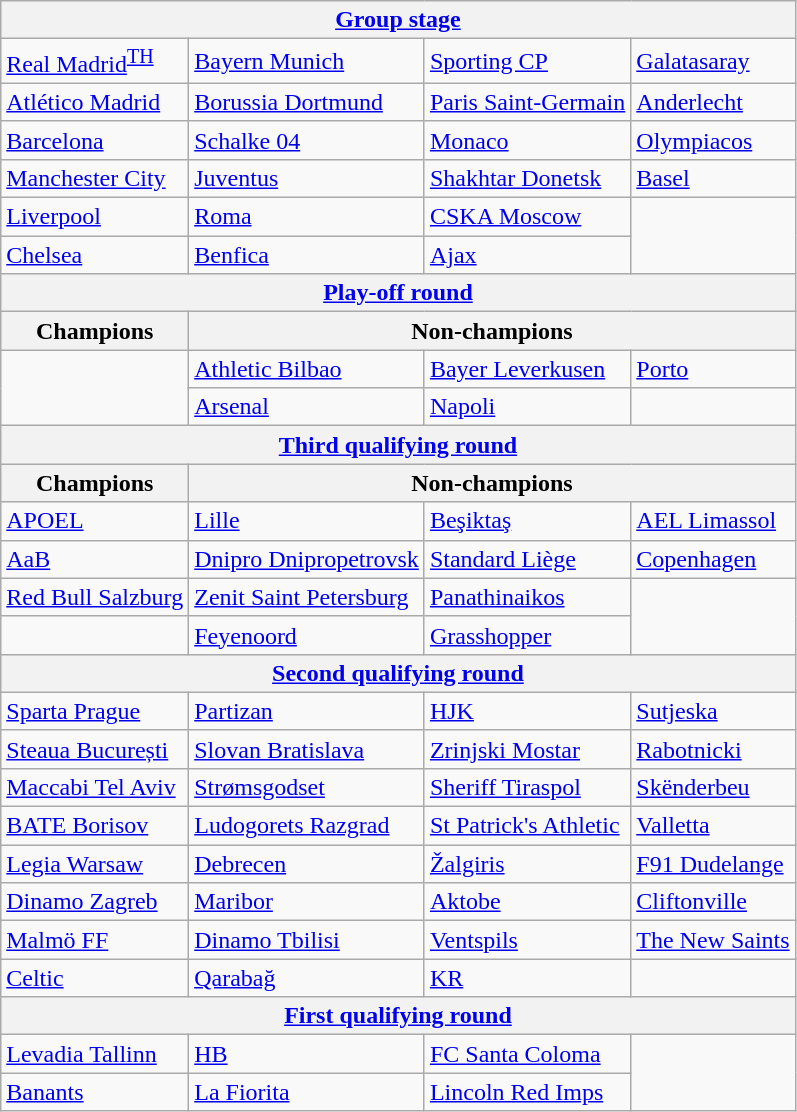<table class="wikitable">
<tr>
<th colspan=4><a href='#'>Group stage</a></th>
</tr>
<tr>
<td> <a href='#'>Real Madrid</a><sup><a href='#'>TH</a></sup> </td>
<td> <a href='#'>Bayern Munich</a> </td>
<td> <a href='#'>Sporting CP</a> </td>
<td> <a href='#'>Galatasaray</a> </td>
</tr>
<tr>
<td> <a href='#'>Atlético Madrid</a> </td>
<td> <a href='#'>Borussia Dortmund</a> </td>
<td> <a href='#'>Paris Saint-Germain</a> </td>
<td> <a href='#'>Anderlecht</a> </td>
</tr>
<tr>
<td> <a href='#'>Barcelona</a> </td>
<td> <a href='#'>Schalke 04</a> </td>
<td> <a href='#'>Monaco</a> </td>
<td> <a href='#'>Olympiacos</a> </td>
</tr>
<tr>
<td> <a href='#'>Manchester City</a> </td>
<td> <a href='#'>Juventus</a> </td>
<td> <a href='#'>Shakhtar Donetsk</a> </td>
<td> <a href='#'>Basel</a> </td>
</tr>
<tr>
<td> <a href='#'>Liverpool</a> </td>
<td> <a href='#'>Roma</a> </td>
<td> <a href='#'>CSKA Moscow</a> </td>
<td rowspan=2></td>
</tr>
<tr>
<td> <a href='#'>Chelsea</a> </td>
<td> <a href='#'>Benfica</a> </td>
<td> <a href='#'>Ajax</a> </td>
</tr>
<tr>
<th colspan=4><a href='#'>Play-off round</a></th>
</tr>
<tr>
<th>Champions</th>
<th colspan=3>Non-champions</th>
</tr>
<tr>
<td rowspan=2></td>
<td> <a href='#'>Athletic Bilbao</a> </td>
<td> <a href='#'>Bayer Leverkusen</a> </td>
<td> <a href='#'>Porto</a> </td>
</tr>
<tr>
<td> <a href='#'>Arsenal</a> </td>
<td> <a href='#'>Napoli</a> </td>
<td></td>
</tr>
<tr>
<th colspan=4><a href='#'>Third qualifying round</a></th>
</tr>
<tr>
<th>Champions</th>
<th colspan=3>Non-champions</th>
</tr>
<tr>
<td> <a href='#'>APOEL</a> </td>
<td> <a href='#'>Lille</a> </td>
<td> <a href='#'>Beşiktaş</a> </td>
<td> <a href='#'>AEL Limassol</a> </td>
</tr>
<tr>
<td> <a href='#'>AaB</a> </td>
<td> <a href='#'>Dnipro Dnipropetrovsk</a> </td>
<td> <a href='#'>Standard Liège</a> </td>
<td> <a href='#'>Copenhagen</a> </td>
</tr>
<tr>
<td> <a href='#'>Red Bull Salzburg</a> </td>
<td> <a href='#'>Zenit Saint Petersburg</a> </td>
<td> <a href='#'>Panathinaikos</a> </td>
<td rowspan=2></td>
</tr>
<tr>
<td></td>
<td> <a href='#'>Feyenoord</a> </td>
<td> <a href='#'>Grasshopper</a> </td>
</tr>
<tr>
<th colspan=4><a href='#'>Second qualifying round</a></th>
</tr>
<tr>
<td> <a href='#'>Sparta Prague</a> </td>
<td> <a href='#'>Partizan</a> </td>
<td> <a href='#'>HJK</a> </td>
<td> <a href='#'>Sutjeska</a> </td>
</tr>
<tr>
<td> <a href='#'>Steaua București</a> </td>
<td> <a href='#'>Slovan Bratislava</a> </td>
<td> <a href='#'>Zrinjski Mostar</a> </td>
<td> <a href='#'>Rabotnicki</a> </td>
</tr>
<tr>
<td> <a href='#'>Maccabi Tel Aviv</a> </td>
<td> <a href='#'>Strømsgodset</a> </td>
<td> <a href='#'>Sheriff Tiraspol</a> </td>
<td> <a href='#'>Skënderbeu</a> </td>
</tr>
<tr>
<td> <a href='#'>BATE Borisov</a> </td>
<td> <a href='#'>Ludogorets Razgrad</a> </td>
<td> <a href='#'>St Patrick's Athletic</a> </td>
<td> <a href='#'>Valletta</a> </td>
</tr>
<tr>
<td> <a href='#'>Legia Warsaw</a> </td>
<td> <a href='#'>Debrecen</a> </td>
<td> <a href='#'>Žalgiris</a> </td>
<td> <a href='#'>F91 Dudelange</a> </td>
</tr>
<tr>
<td> <a href='#'>Dinamo Zagreb</a> </td>
<td> <a href='#'>Maribor</a> </td>
<td> <a href='#'>Aktobe</a> </td>
<td> <a href='#'>Cliftonville</a> </td>
</tr>
<tr>
<td> <a href='#'>Malmö FF</a> </td>
<td> <a href='#'>Dinamo Tbilisi</a> </td>
<td> <a href='#'>Ventspils</a> </td>
<td> <a href='#'>The New Saints</a> </td>
</tr>
<tr>
<td> <a href='#'>Celtic</a> </td>
<td> <a href='#'>Qarabağ</a> </td>
<td> <a href='#'>KR</a> </td>
<td></td>
</tr>
<tr>
<th colspan=4><a href='#'>First qualifying round</a></th>
</tr>
<tr>
<td> <a href='#'>Levadia Tallinn</a> </td>
<td> <a href='#'>HB</a> </td>
<td> <a href='#'>FC Santa Coloma</a> </td>
<td rowspan=2></td>
</tr>
<tr>
<td> <a href='#'>Banants</a> </td>
<td> <a href='#'>La Fiorita</a> </td>
<td> <a href='#'>Lincoln Red Imps</a> </td>
</tr>
</table>
